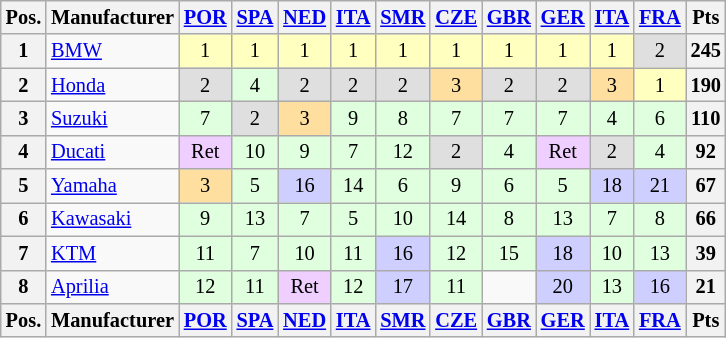<table class="wikitable" style="font-size: 85%; text-align: center">
<tr valign="top">
<th valign="middle">Pos.</th>
<th valign="middle">Manufacturer</th>
<th><a href='#'>POR</a><br></th>
<th><a href='#'>SPA</a><br></th>
<th><a href='#'>NED</a><br></th>
<th><a href='#'>ITA</a><br></th>
<th><a href='#'>SMR</a><br></th>
<th><a href='#'>CZE</a><br></th>
<th><a href='#'>GBR</a><br></th>
<th><a href='#'>GER</a><br></th>
<th><a href='#'>ITA</a><br></th>
<th><a href='#'>FRA</a><br></th>
<th valign="middle">Pts</th>
</tr>
<tr>
<th>1</th>
<td align="left"> <a href='#'>BMW</a></td>
<td style="background:#ffffbf;">1</td>
<td style="background:#ffffbf;">1</td>
<td style="background:#ffffbf;">1</td>
<td style="background:#ffffbf;">1</td>
<td style="background:#ffffbf;">1</td>
<td style="background:#ffffbf;">1</td>
<td style="background:#ffffbf;">1</td>
<td style="background:#ffffbf;">1</td>
<td style="background:#ffffbf;">1</td>
<td style="background:#dfdfdf;">2</td>
<th>245</th>
</tr>
<tr>
<th>2</th>
<td align="left"> <a href='#'>Honda</a></td>
<td style="background:#dfdfdf;">2</td>
<td style="background:#dfffdf;">4</td>
<td style="background:#dfdfdf;">2</td>
<td style="background:#dfdfdf;">2</td>
<td style="background:#dfdfdf;">2</td>
<td style="background:#ffdf9f;">3</td>
<td style="background:#dfdfdf;">2</td>
<td style="background:#dfdfdf;">2</td>
<td style="background:#ffdf9f;">3</td>
<td style="background:#ffffbf;">1</td>
<th>190</th>
</tr>
<tr>
<th>3</th>
<td align="left"> <a href='#'>Suzuki</a></td>
<td style="background:#dfffdf;">7</td>
<td style="background:#dfdfdf;">2</td>
<td style="background:#ffdf9f;">3</td>
<td style="background:#dfffdf;">9</td>
<td style="background:#dfffdf;">8</td>
<td style="background:#dfffdf;">7</td>
<td style="background:#dfffdf;">7</td>
<td style="background:#dfffdf;">7</td>
<td style="background:#dfffdf;">4</td>
<td style="background:#dfffdf;">6</td>
<th>110</th>
</tr>
<tr>
<th>4</th>
<td align="left"> <a href='#'>Ducati</a></td>
<td style="background:#efcfff;">Ret</td>
<td style="background:#dfffdf;">10</td>
<td style="background:#dfffdf;">9</td>
<td style="background:#dfffdf;">7</td>
<td style="background:#dfffdf;">12</td>
<td style="background:#dfdfdf;">2</td>
<td style="background:#dfffdf;">4</td>
<td style="background:#efcfff;">Ret</td>
<td style="background:#dfdfdf;">2</td>
<td style="background:#dfffdf;">4</td>
<th>92</th>
</tr>
<tr>
<th>5</th>
<td align="left"> <a href='#'>Yamaha</a></td>
<td style="background:#ffdf9f;">3</td>
<td style="background:#dfffdf;">5</td>
<td style="background:#cfcfff;">16</td>
<td style="background:#dfffdf;">14</td>
<td style="background:#dfffdf;">6</td>
<td style="background:#dfffdf;">9</td>
<td style="background:#dfffdf;">6</td>
<td style="background:#dfffdf;">5</td>
<td style="background:#cfcfff;">18</td>
<td style="background:#cfcfff;">21</td>
<th>67</th>
</tr>
<tr>
<th>6</th>
<td align="left"> <a href='#'>Kawasaki</a></td>
<td style="background:#dfffdf;">9</td>
<td style="background:#dfffdf;">13</td>
<td style="background:#dfffdf;">7</td>
<td style="background:#dfffdf;">5</td>
<td style="background:#dfffdf;">10</td>
<td style="background:#dfffdf;">14</td>
<td style="background:#dfffdf;">8</td>
<td style="background:#dfffdf;">13</td>
<td style="background:#dfffdf;">7</td>
<td style="background:#dfffdf;">8</td>
<th>66</th>
</tr>
<tr>
<th>7</th>
<td align="left"> <a href='#'>KTM</a></td>
<td style="background:#dfffdf;">11</td>
<td style="background:#dfffdf;">7</td>
<td style="background:#dfffdf;">10</td>
<td style="background:#dfffdf;">11</td>
<td style="background:#cfcfff;">16</td>
<td style="background:#dfffdf;">12</td>
<td style="background:#dfffdf;">15</td>
<td style="background:#cfcfff;">18</td>
<td style="background:#dfffdf;">10</td>
<td style="background:#dfffdf;">13</td>
<th>39</th>
</tr>
<tr>
<th>8</th>
<td align="left"> <a href='#'>Aprilia</a></td>
<td style="background:#dfffdf;">12</td>
<td style="background:#dfffdf;">11</td>
<td style="background:#efcfff;">Ret</td>
<td style="background:#dfffdf;">12</td>
<td style="background:#cfcfff;">17</td>
<td style="background:#dfffdf;">11</td>
<td></td>
<td style="background:#cfcfff;">20</td>
<td style="background:#dfffdf;">13</td>
<td style="background:#cfcfff;">16</td>
<th>21</th>
</tr>
<tr valign="top">
<th valign="middle">Pos.</th>
<th valign="middle">Manufacturer</th>
<th><a href='#'>POR</a><br></th>
<th><a href='#'>SPA</a><br></th>
<th><a href='#'>NED</a><br></th>
<th><a href='#'>ITA</a><br></th>
<th><a href='#'>SMR</a><br></th>
<th><a href='#'>CZE</a><br></th>
<th><a href='#'>GBR</a><br></th>
<th><a href='#'>GER</a><br></th>
<th><a href='#'>ITA</a><br></th>
<th><a href='#'>FRA</a><br></th>
<th valign="middle">Pts</th>
</tr>
</table>
